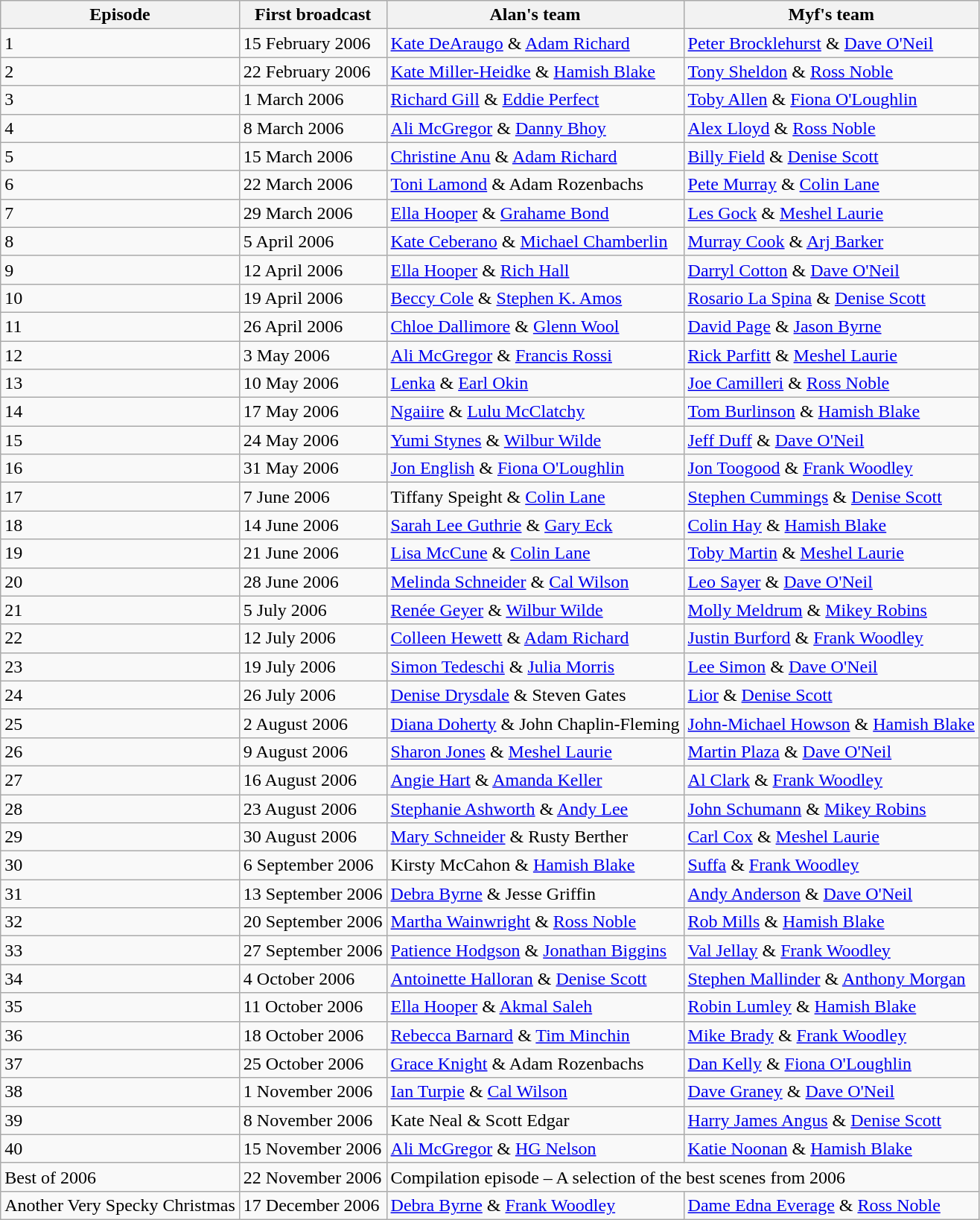<table class="wikitable">
<tr>
<th>Episode</th>
<th>First broadcast</th>
<th>Alan's team</th>
<th>Myf's team</th>
</tr>
<tr>
<td>1</td>
<td>15 February 2006</td>
<td><a href='#'>Kate DeAraugo</a> & <a href='#'>Adam Richard</a></td>
<td><a href='#'>Peter Brocklehurst</a> & <a href='#'>Dave O'Neil</a></td>
</tr>
<tr>
<td>2</td>
<td>22 February 2006</td>
<td><a href='#'>Kate Miller-Heidke</a> & <a href='#'>Hamish Blake</a></td>
<td><a href='#'>Tony Sheldon</a> & <a href='#'>Ross Noble</a></td>
</tr>
<tr>
<td>3</td>
<td>1 March 2006</td>
<td><a href='#'>Richard Gill</a> & <a href='#'>Eddie Perfect</a></td>
<td><a href='#'>Toby Allen</a> & <a href='#'>Fiona O'Loughlin</a></td>
</tr>
<tr>
<td>4</td>
<td>8 March 2006</td>
<td><a href='#'>Ali McGregor</a> & <a href='#'>Danny Bhoy</a></td>
<td><a href='#'>Alex Lloyd</a> & <a href='#'>Ross Noble</a></td>
</tr>
<tr>
<td>5</td>
<td>15 March 2006</td>
<td><a href='#'>Christine Anu</a> & <a href='#'>Adam Richard</a></td>
<td><a href='#'>Billy Field</a> & <a href='#'>Denise Scott</a></td>
</tr>
<tr>
<td>6</td>
<td>22 March 2006</td>
<td><a href='#'>Toni Lamond</a> & Adam Rozenbachs</td>
<td><a href='#'>Pete Murray</a> & <a href='#'>Colin Lane</a></td>
</tr>
<tr>
<td>7</td>
<td>29 March 2006</td>
<td><a href='#'>Ella Hooper</a> & <a href='#'>Grahame Bond</a></td>
<td><a href='#'>Les Gock</a> & <a href='#'>Meshel Laurie</a></td>
</tr>
<tr>
<td>8</td>
<td>5 April 2006</td>
<td><a href='#'>Kate Ceberano</a> & <a href='#'>Michael Chamberlin</a></td>
<td><a href='#'>Murray Cook</a> & <a href='#'>Arj Barker</a></td>
</tr>
<tr>
<td>9</td>
<td>12 April 2006</td>
<td><a href='#'>Ella Hooper</a> & <a href='#'>Rich Hall</a></td>
<td><a href='#'>Darryl Cotton</a> & <a href='#'>Dave O'Neil</a></td>
</tr>
<tr>
<td>10</td>
<td>19 April 2006</td>
<td><a href='#'>Beccy Cole</a> & <a href='#'>Stephen K. Amos</a></td>
<td><a href='#'>Rosario La Spina</a> & <a href='#'>Denise Scott</a></td>
</tr>
<tr>
<td>11</td>
<td>26 April 2006</td>
<td><a href='#'>Chloe Dallimore</a> & <a href='#'>Glenn Wool</a></td>
<td><a href='#'>David Page</a> & <a href='#'>Jason Byrne</a></td>
</tr>
<tr>
<td>12</td>
<td>3 May 2006</td>
<td><a href='#'>Ali McGregor</a> & <a href='#'>Francis Rossi</a></td>
<td><a href='#'>Rick Parfitt</a> & <a href='#'>Meshel Laurie</a></td>
</tr>
<tr>
<td>13</td>
<td>10 May 2006</td>
<td><a href='#'>Lenka</a> & <a href='#'>Earl Okin</a></td>
<td><a href='#'>Joe Camilleri</a> & <a href='#'>Ross Noble</a></td>
</tr>
<tr>
<td>14</td>
<td>17 May 2006</td>
<td><a href='#'>Ngaiire</a> & <a href='#'>Lulu McClatchy</a></td>
<td><a href='#'>Tom Burlinson</a> & <a href='#'>Hamish Blake</a></td>
</tr>
<tr>
<td>15</td>
<td>24 May 2006</td>
<td><a href='#'>Yumi Stynes</a> & <a href='#'>Wilbur Wilde</a></td>
<td><a href='#'>Jeff Duff</a> & <a href='#'>Dave O'Neil</a></td>
</tr>
<tr>
<td>16</td>
<td>31 May 2006</td>
<td><a href='#'>Jon English</a> & <a href='#'>Fiona O'Loughlin</a></td>
<td><a href='#'>Jon Toogood</a> & <a href='#'>Frank Woodley</a></td>
</tr>
<tr>
<td>17</td>
<td>7 June 2006</td>
<td>Tiffany Speight & <a href='#'>Colin Lane</a></td>
<td><a href='#'>Stephen Cummings</a> & <a href='#'>Denise Scott</a></td>
</tr>
<tr>
<td>18</td>
<td>14 June 2006</td>
<td><a href='#'>Sarah Lee Guthrie</a> & <a href='#'>Gary Eck</a></td>
<td><a href='#'>Colin Hay</a> & <a href='#'>Hamish Blake</a></td>
</tr>
<tr>
<td>19</td>
<td>21 June 2006</td>
<td><a href='#'>Lisa McCune</a> & <a href='#'>Colin Lane</a></td>
<td><a href='#'>Toby Martin</a> & <a href='#'>Meshel Laurie</a></td>
</tr>
<tr>
<td>20</td>
<td>28 June 2006</td>
<td><a href='#'>Melinda Schneider</a> & <a href='#'>Cal Wilson</a></td>
<td><a href='#'>Leo Sayer</a> & <a href='#'>Dave O'Neil</a></td>
</tr>
<tr>
<td>21</td>
<td>5 July 2006</td>
<td><a href='#'>Renée Geyer</a> & <a href='#'>Wilbur Wilde</a></td>
<td><a href='#'>Molly Meldrum</a> & <a href='#'>Mikey Robins</a></td>
</tr>
<tr>
<td>22</td>
<td>12 July 2006</td>
<td><a href='#'>Colleen Hewett</a> & <a href='#'>Adam Richard</a></td>
<td><a href='#'>Justin Burford</a> & <a href='#'>Frank Woodley</a></td>
</tr>
<tr>
<td>23</td>
<td>19 July 2006</td>
<td><a href='#'>Simon Tedeschi</a> & <a href='#'>Julia Morris</a></td>
<td><a href='#'>Lee Simon</a> & <a href='#'>Dave O'Neil</a></td>
</tr>
<tr>
<td>24</td>
<td>26 July 2006</td>
<td><a href='#'>Denise Drysdale</a> & Steven Gates</td>
<td><a href='#'>Lior</a> & <a href='#'>Denise Scott</a></td>
</tr>
<tr>
<td>25</td>
<td>2 August 2006</td>
<td><a href='#'>Diana Doherty</a> & John Chaplin-Fleming</td>
<td><a href='#'>John-Michael Howson</a> & <a href='#'>Hamish Blake</a></td>
</tr>
<tr>
<td>26</td>
<td>9 August 2006</td>
<td><a href='#'>Sharon Jones</a> & <a href='#'>Meshel Laurie</a></td>
<td><a href='#'>Martin Plaza</a> & <a href='#'>Dave O'Neil</a></td>
</tr>
<tr>
<td>27</td>
<td>16 August 2006</td>
<td><a href='#'>Angie Hart</a> & <a href='#'>Amanda Keller</a></td>
<td><a href='#'>Al Clark</a> & <a href='#'>Frank Woodley</a></td>
</tr>
<tr>
<td>28</td>
<td>23 August 2006</td>
<td><a href='#'>Stephanie Ashworth</a> & <a href='#'>Andy Lee</a></td>
<td><a href='#'>John Schumann</a> & <a href='#'>Mikey Robins</a></td>
</tr>
<tr>
<td>29</td>
<td>30 August 2006</td>
<td><a href='#'>Mary Schneider</a> & Rusty Berther</td>
<td><a href='#'>Carl Cox</a> & <a href='#'>Meshel Laurie</a></td>
</tr>
<tr>
<td>30</td>
<td>6 September 2006</td>
<td>Kirsty McCahon & <a href='#'>Hamish Blake</a></td>
<td><a href='#'>Suffa</a> & <a href='#'>Frank Woodley</a></td>
</tr>
<tr>
<td>31</td>
<td>13 September 2006</td>
<td><a href='#'>Debra Byrne</a> & Jesse Griffin</td>
<td><a href='#'>Andy Anderson</a> & <a href='#'>Dave O'Neil</a></td>
</tr>
<tr>
<td>32</td>
<td>20 September 2006</td>
<td><a href='#'>Martha Wainwright</a> & <a href='#'>Ross Noble</a></td>
<td><a href='#'>Rob Mills</a> & <a href='#'>Hamish Blake</a></td>
</tr>
<tr>
<td>33</td>
<td>27 September 2006</td>
<td><a href='#'>Patience Hodgson</a> & <a href='#'>Jonathan Biggins</a></td>
<td><a href='#'>Val Jellay</a> & <a href='#'>Frank Woodley</a></td>
</tr>
<tr>
<td>34</td>
<td>4 October 2006</td>
<td><a href='#'>Antoinette Halloran</a> & <a href='#'>Denise Scott</a></td>
<td><a href='#'>Stephen Mallinder</a> & <a href='#'>Anthony Morgan</a></td>
</tr>
<tr>
<td>35</td>
<td>11 October 2006</td>
<td><a href='#'>Ella Hooper</a> & <a href='#'>Akmal Saleh</a></td>
<td><a href='#'>Robin Lumley</a> & <a href='#'>Hamish Blake</a></td>
</tr>
<tr>
<td>36</td>
<td>18 October 2006</td>
<td><a href='#'>Rebecca Barnard</a> & <a href='#'>Tim Minchin</a></td>
<td><a href='#'>Mike Brady</a> & <a href='#'>Frank Woodley</a></td>
</tr>
<tr>
<td>37</td>
<td>25 October 2006</td>
<td><a href='#'>Grace Knight</a> & Adam Rozenbachs</td>
<td><a href='#'>Dan Kelly</a> & <a href='#'>Fiona O'Loughlin</a></td>
</tr>
<tr>
<td>38</td>
<td>1 November 2006</td>
<td><a href='#'>Ian Turpie</a> & <a href='#'>Cal Wilson</a></td>
<td><a href='#'>Dave Graney</a> & <a href='#'>Dave O'Neil</a></td>
</tr>
<tr>
<td>39</td>
<td>8 November 2006</td>
<td>Kate Neal & Scott Edgar</td>
<td><a href='#'>Harry James Angus</a> & <a href='#'>Denise Scott</a></td>
</tr>
<tr>
<td>40</td>
<td>15 November 2006</td>
<td><a href='#'>Ali McGregor</a> & <a href='#'>HG Nelson</a></td>
<td><a href='#'>Katie Noonan</a> & <a href='#'>Hamish Blake</a></td>
</tr>
<tr>
<td>Best of 2006</td>
<td>22 November 2006</td>
<td colspan="2">Compilation episode – A selection of the best scenes from 2006</td>
</tr>
<tr>
<td>Another Very Specky Christmas</td>
<td>17 December 2006</td>
<td><a href='#'>Debra Byrne</a> & <a href='#'>Frank Woodley</a></td>
<td><a href='#'>Dame Edna Everage</a> & <a href='#'>Ross Noble</a></td>
</tr>
</table>
